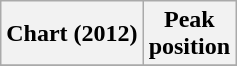<table class="wikitable plainrowheaders sortable" style="text-align:center;">
<tr>
<th scope="col">Chart (2012)</th>
<th scope="col">Peak<br>position</th>
</tr>
<tr>
</tr>
</table>
